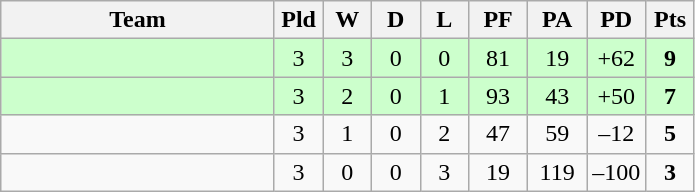<table class="wikitable" style="text-align:center;">
<tr>
<th width=175>Team</th>
<th width=25 abbr="Played">Pld</th>
<th width=25 abbr="Won">W</th>
<th width=25 abbr="Drawn">D</th>
<th width=25 abbr="Lost">L</th>
<th width=32 abbr="Points for">PF</th>
<th width=32 abbr="Points against">PA</th>
<th width=32 abbr="Points difference">PD</th>
<th width=25 abbr="Points">Pts</th>
</tr>
<tr bgcolor=ccffcc>
<td align=left></td>
<td>3</td>
<td>3</td>
<td>0</td>
<td>0</td>
<td>81</td>
<td>19</td>
<td>+62</td>
<td><strong>9</strong></td>
</tr>
<tr bgcolor=ccffcc>
<td align=left></td>
<td>3</td>
<td>2</td>
<td>0</td>
<td>1</td>
<td>93</td>
<td>43</td>
<td>+50</td>
<td><strong>7</strong></td>
</tr>
<tr>
<td align=left></td>
<td>3</td>
<td>1</td>
<td>0</td>
<td>2</td>
<td>47</td>
<td>59</td>
<td>–12</td>
<td><strong>5</strong></td>
</tr>
<tr>
<td align=left></td>
<td>3</td>
<td>0</td>
<td>0</td>
<td>3</td>
<td>19</td>
<td>119</td>
<td>–100</td>
<td><strong>3</strong></td>
</tr>
</table>
